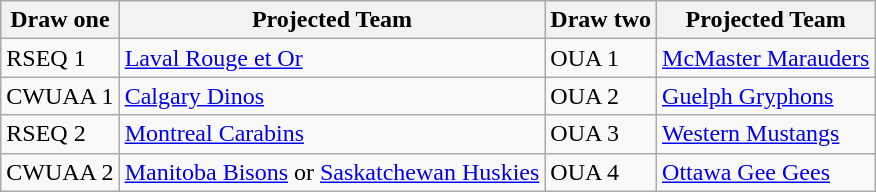<table class="wikitable" style="margin:1em; clear:right; text-align:left; line-height:normal;">
<tr>
<th>Draw one</th>
<th>Projected Team</th>
<th>Draw two</th>
<th>Projected Team</th>
</tr>
<tr>
<td>RSEQ 1</td>
<td><a href='#'>Laval Rouge et Or</a></td>
<td>OUA 1</td>
<td><a href='#'>McMaster Marauders</a></td>
</tr>
<tr>
<td>CWUAA 1</td>
<td><a href='#'>Calgary Dinos</a></td>
<td>OUA 2</td>
<td><a href='#'>Guelph Gryphons</a></td>
</tr>
<tr>
<td>RSEQ 2</td>
<td><a href='#'>Montreal Carabins</a></td>
<td>OUA 3</td>
<td><a href='#'>Western Mustangs</a></td>
</tr>
<tr>
<td>CWUAA 2</td>
<td><a href='#'>Manitoba Bisons</a> or <a href='#'>Saskatchewan Huskies</a></td>
<td>OUA 4</td>
<td><a href='#'>Ottawa Gee Gees</a></td>
</tr>
</table>
